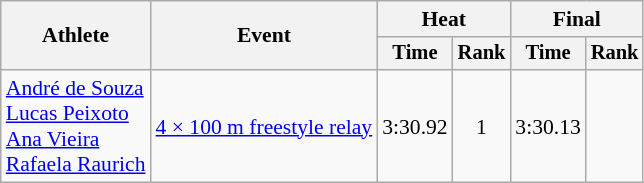<table class=wikitable style="font-size:90%">
<tr>
<th rowspan=2>Athlete</th>
<th rowspan=2>Event</th>
<th colspan="2">Heat</th>
<th colspan="2">Final</th>
</tr>
<tr style="font-size:95%">
<th>Time</th>
<th>Rank</th>
<th>Time</th>
<th>Rank</th>
</tr>
<tr align=center>
<td align=left><a href='#'>André de Souza</a><br><a href='#'>Lucas Peixoto</a><br><a href='#'>Ana Vieira</a><br><a href='#'>Rafaela Raurich</a></td>
<td align=left><a href='#'>4 × 100 m freestyle relay</a></td>
<td>3:30.92</td>
<td>1</td>
<td>3:30.13</td>
<td></td>
</tr>
</table>
